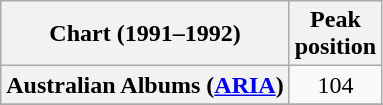<table class="wikitable sortable plainrowheaders" style="text-align:center">
<tr>
<th scope="col">Chart (1991–1992)</th>
<th scope="col">Peak<br>position</th>
</tr>
<tr>
<th scope="row">Australian Albums (<a href='#'>ARIA</a>)</th>
<td>104</td>
</tr>
<tr>
</tr>
<tr>
</tr>
<tr>
</tr>
</table>
